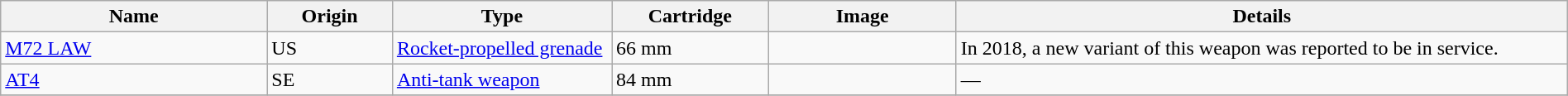<table class="wikitable" border="0" style="width:100%">
<tr>
<th style="text-align: center; width:17%;">Name</th>
<th style="text-align: center; width:8%;">Origin</th>
<th style="text-align: center; width:14%;">Type</th>
<th style="text-align: center; width:10%;">Cartridge</th>
<th style="text-align: center; width:12%;">Image</th>
<th style="text-align: center; width:44%;">Details</th>
</tr>
<tr>
<td><a href='#'>M72 LAW</a></td>
<td> US</td>
<td><a href='#'>Rocket-propelled grenade</a></td>
<td>66 mm</td>
<td></td>
<td>In 2018, a new variant of this weapon was reported to be in service.</td>
</tr>
<tr>
<td><a href='#'>AT4</a></td>
<td> SE</td>
<td><a href='#'>Anti-tank weapon</a></td>
<td>84 mm</td>
<td></td>
<td>—</td>
</tr>
<tr>
</tr>
</table>
